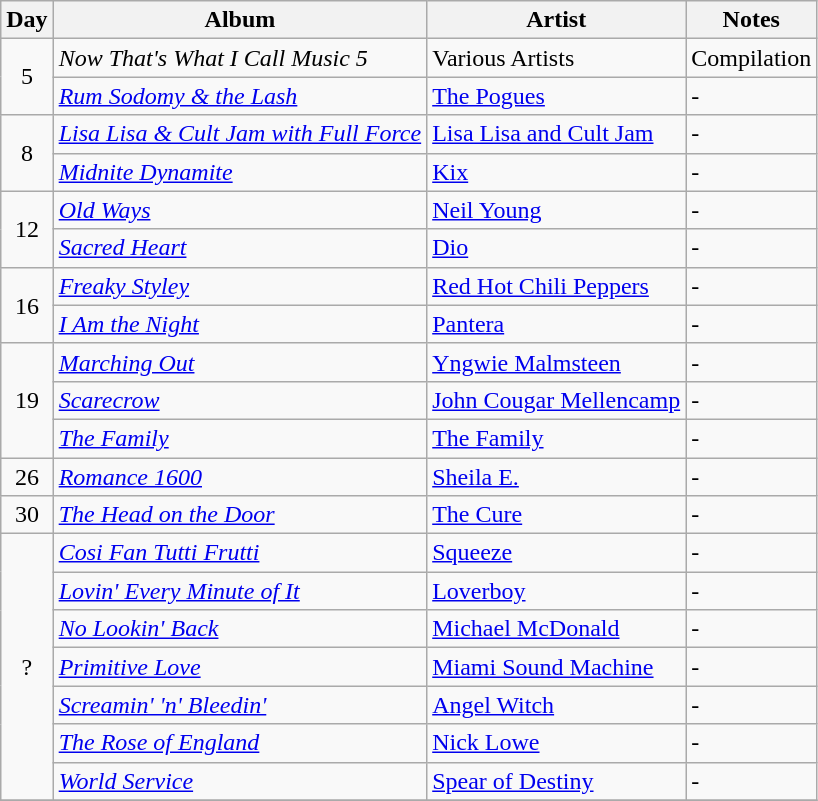<table class="wikitable">
<tr>
<th>Day</th>
<th>Album</th>
<th>Artist</th>
<th>Notes</th>
</tr>
<tr>
<td rowspan="2" align="center">5</td>
<td><em>Now That's What I Call Music 5</em></td>
<td>Various Artists</td>
<td>Compilation</td>
</tr>
<tr>
<td><em><a href='#'>Rum Sodomy & the Lash</a></em></td>
<td><a href='#'>The Pogues</a></td>
<td>-</td>
</tr>
<tr>
<td rowspan="2" align="center">8</td>
<td><em><a href='#'>Lisa Lisa & Cult Jam with Full Force</a></em></td>
<td><a href='#'>Lisa Lisa and Cult Jam</a></td>
<td>-</td>
</tr>
<tr>
<td><em><a href='#'>Midnite Dynamite</a></em></td>
<td><a href='#'>Kix</a></td>
<td>-</td>
</tr>
<tr>
<td rowspan="2" align="center">12</td>
<td><em><a href='#'>Old Ways</a></em></td>
<td><a href='#'>Neil Young</a></td>
<td>-</td>
</tr>
<tr>
<td><em><a href='#'>Sacred Heart</a></em></td>
<td><a href='#'>Dio</a></td>
<td>-</td>
</tr>
<tr>
<td rowspan=2 align="center">16</td>
<td><em><a href='#'>Freaky Styley</a></em></td>
<td><a href='#'>Red Hot Chili Peppers</a></td>
<td>-</td>
</tr>
<tr>
<td><em><a href='#'>I Am the Night</a></em></td>
<td><a href='#'>Pantera</a></td>
<td>-</td>
</tr>
<tr>
<td rowspan="3" align="center">19</td>
<td><em><a href='#'>Marching Out</a></em></td>
<td><a href='#'>Yngwie Malmsteen</a></td>
<td>-</td>
</tr>
<tr>
<td><em><a href='#'>Scarecrow</a></em></td>
<td><a href='#'>John Cougar Mellencamp</a></td>
<td>-</td>
</tr>
<tr>
<td><em><a href='#'>The Family</a></em></td>
<td><a href='#'>The Family</a></td>
<td>-</td>
</tr>
<tr>
<td rowspan="1" align="center">26</td>
<td><em><a href='#'>Romance 1600</a></em></td>
<td><a href='#'>Sheila E.</a></td>
<td>-</td>
</tr>
<tr>
<td rowspan="1" align="center">30</td>
<td><em><a href='#'>The Head on the Door</a></em></td>
<td><a href='#'>The Cure</a></td>
<td>-</td>
</tr>
<tr>
<td rowspan="7" align="center">?</td>
<td><em><a href='#'>Cosi Fan Tutti Frutti</a></em></td>
<td><a href='#'>Squeeze</a></td>
<td>-</td>
</tr>
<tr>
<td><em><a href='#'>Lovin' Every Minute of It</a></em></td>
<td><a href='#'>Loverboy</a></td>
<td>-</td>
</tr>
<tr>
<td><em><a href='#'>No Lookin' Back</a></em></td>
<td><a href='#'>Michael McDonald</a></td>
<td>-</td>
</tr>
<tr>
<td><em><a href='#'>Primitive Love</a></em></td>
<td><a href='#'>Miami Sound Machine</a></td>
<td>-</td>
</tr>
<tr>
<td><em><a href='#'>Screamin' 'n' Bleedin'</a></em></td>
<td><a href='#'>Angel Witch</a></td>
<td>-</td>
</tr>
<tr>
<td><em><a href='#'>The Rose of England</a></em></td>
<td><a href='#'>Nick Lowe</a></td>
<td>-</td>
</tr>
<tr>
<td><em><a href='#'>World Service</a></em></td>
<td><a href='#'>Spear of Destiny</a></td>
<td>-</td>
</tr>
<tr>
</tr>
</table>
